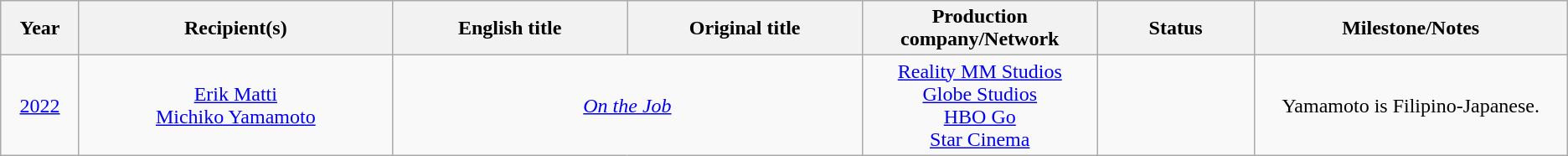<table class="wikitable" style="text-align: center">
<tr style="background:#ebf5ff;">
<th width="5%">Year</th>
<th width="20%">Recipient(s)</th>
<th width="15%">English title</th>
<th width="15%">Original title</th>
<th width="15%">Production company/Network</th>
<th width="10%">Status</th>
<th width="20%">Milestone/Notes</th>
</tr>
<tr>
<td><a href='#'>2022</a></td>
<td><a href='#'>Erik Matti</a><br><a href='#'>Michiko Yamamoto</a></td>
<td colspan="2"><em><a href='#'>On the Job</a></em></td>
<td><a href='#'>Reality MM Studios</a><br><a href='#'>Globe Studios</a><br><a href='#'>HBO Go</a><br><a href='#'>Star Cinema</a> </td>
<td></td>
<td>Yamamoto is Filipino-Japanese.<br></td>
</tr>
</table>
